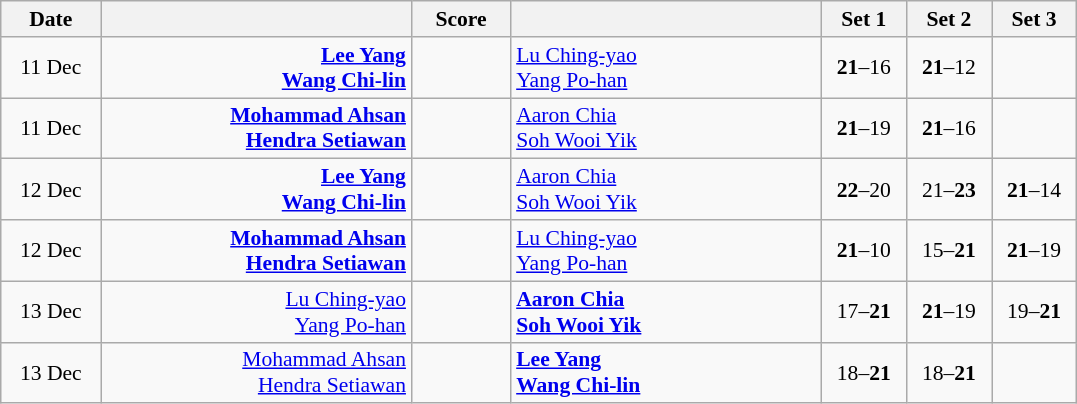<table class="wikitable" style="text-align:center; font-size:90%">
<tr>
<th width="60">Date</th>
<th align="right" width="200"></th>
<th width="60">Score</th>
<th align="left" width="200"></th>
<th width="50">Set 1</th>
<th width="50">Set 2</th>
<th width="50">Set 3</th>
</tr>
<tr>
<td>11 Dec</td>
<td align="right"><strong><a href='#'>Lee Yang</a> <br><a href='#'>Wang Chi-lin</a> </strong></td>
<td align="center"></td>
<td align="left"> <a href='#'>Lu Ching-yao</a><br> <a href='#'>Yang Po-han</a></td>
<td><strong>21</strong>–16</td>
<td><strong>21</strong>–12</td>
<td></td>
</tr>
<tr>
<td>11 Dec</td>
<td align="right"><strong><a href='#'>Mohammad Ahsan</a> <br><a href='#'>Hendra Setiawan</a> </strong></td>
<td align="center"></td>
<td align="left"> <a href='#'>Aaron Chia</a><br> <a href='#'>Soh Wooi Yik</a></td>
<td><strong>21</strong>–19</td>
<td><strong>21</strong>–16</td>
<td></td>
</tr>
<tr>
<td>12 Dec</td>
<td align="right"><strong><a href='#'>Lee Yang</a> <br><a href='#'>Wang Chi-lin</a> </strong></td>
<td align="center"></td>
<td align="left"> <a href='#'>Aaron Chia</a><br> <a href='#'>Soh Wooi Yik</a></td>
<td><strong>22</strong>–20</td>
<td>21–<strong>23</strong></td>
<td><strong>21</strong>–14</td>
</tr>
<tr>
<td>12 Dec</td>
<td align="right"><strong><a href='#'>Mohammad Ahsan</a> <br><a href='#'>Hendra Setiawan</a> </strong></td>
<td align="center"></td>
<td align="left"> <a href='#'>Lu Ching-yao</a><br> <a href='#'>Yang Po-han</a></td>
<td><strong>21</strong>–10</td>
<td>15–<strong>21</strong></td>
<td><strong>21</strong>–19</td>
</tr>
<tr>
<td>13 Dec</td>
<td align="right"><a href='#'>Lu Ching-yao</a> <br><a href='#'>Yang Po-han</a> </td>
<td align="center"></td>
<td align="left"><strong> <a href='#'>Aaron Chia</a><br> <a href='#'>Soh Wooi Yik</a></strong></td>
<td>17–<strong>21</strong></td>
<td><strong>21</strong>–19</td>
<td>19–<strong>21</strong></td>
</tr>
<tr>
<td>13 Dec</td>
<td align="right"><a href='#'>Mohammad Ahsan</a> <br><a href='#'>Hendra Setiawan</a> </td>
<td align="center"></td>
<td align="left"><strong> <a href='#'>Lee Yang</a><br> <a href='#'>Wang Chi-lin</a></strong></td>
<td>18–<strong>21</strong></td>
<td>18–<strong>21</strong></td>
<td></td>
</tr>
</table>
